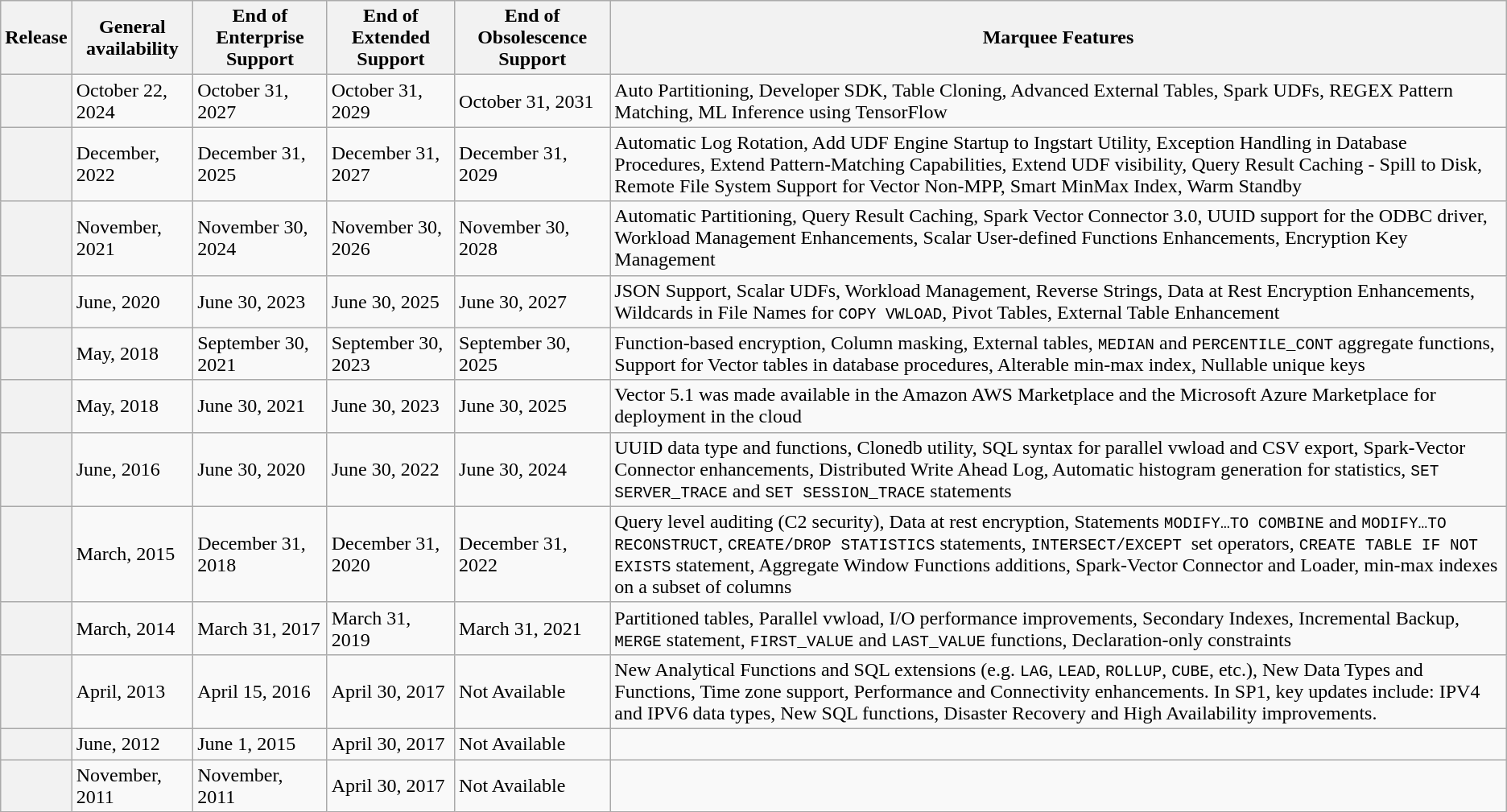<table class="wikitable">
<tr>
<th>Release</th>
<th>General availability</th>
<th>End of Enterprise Support</th>
<th>End of Extended Support</th>
<th>End of Obsolescence Support</th>
<th>Marquee Features</th>
</tr>
<tr>
<th></th>
<td>October 22, 2024</td>
<td>October 31, 2027</td>
<td>October 31, 2029</td>
<td>October 31, 2031</td>
<td>Auto Partitioning, Developer SDK, Table Cloning, Advanced External Tables, Spark UDFs, REGEX Pattern Matching, ML Inference using TensorFlow</td>
</tr>
<tr>
<th></th>
<td>December, 2022</td>
<td>December 31, 2025</td>
<td>December 31, 2027</td>
<td>December 31, 2029</td>
<td>Automatic Log Rotation, Add UDF Engine Startup to Ingstart Utility, Exception Handling in Database Procedures, Extend Pattern-Matching Capabilities, Extend UDF visibility, Query Result Caching - Spill to Disk, Remote File System Support for Vector Non-MPP, Smart MinMax Index, Warm Standby</td>
</tr>
<tr>
<th></th>
<td>November, 2021</td>
<td>November 30, 2024</td>
<td>November 30, 2026</td>
<td>November 30, 2028</td>
<td>Automatic Partitioning, Query Result Caching, Spark Vector Connector 3.0, UUID support for the ODBC driver, Workload Management Enhancements, Scalar User-defined Functions Enhancements, Encryption Key Management</td>
</tr>
<tr>
<th></th>
<td>June, 2020</td>
<td>June 30, 2023</td>
<td>June 30, 2025</td>
<td>June 30, 2027</td>
<td>JSON Support, Scalar UDFs, Workload Management, Reverse Strings, Data at Rest Encryption Enhancements, Wildcards in File Names for <code>COPY VWLOAD</code>, Pivot Tables, External Table Enhancement</td>
</tr>
<tr>
<th></th>
<td>May, 2018</td>
<td>September 30, 2021</td>
<td>September 30, 2023</td>
<td>September 30, 2025</td>
<td>Function-based encryption, Column masking, External tables, <code>MEDIAN</code> and <code>PERCENTILE_CONT</code> aggregate functions, Support for Vector tables in database procedures, Alterable min-max index, Nullable unique keys</td>
</tr>
<tr>
<th></th>
<td>May, 2018</td>
<td>June 30, 2021</td>
<td>June 30, 2023</td>
<td>June 30, 2025</td>
<td>Vector 5.1 was made available in the Amazon AWS Marketplace and the Microsoft Azure Marketplace for deployment in the cloud</td>
</tr>
<tr>
<th></th>
<td>June, 2016</td>
<td>June 30, 2020</td>
<td>June 30, 2022</td>
<td>June 30, 2024</td>
<td>UUID data type and functions, Clonedb utility, SQL syntax for parallel vwload and CSV export, Spark-Vector Connector enhancements, Distributed Write Ahead Log, Automatic histogram generation for statistics, <code>SET SERVER_TRACE</code> and <code>SET SESSION_TRACE</code> statements</td>
</tr>
<tr>
<th></th>
<td>March, 2015</td>
<td>December 31, 2018</td>
<td>December 31, 2020</td>
<td>December 31, 2022</td>
<td>Query level auditing (C2 security), Data at rest encryption, Statements <code>MODIFY…TO COMBINE</code> and <code>MODIFY…TO RECONSTRUCT</code>, <code>CREATE/DROP STATISTICS</code> statements, <code>INTERSECT/EXCEPT </code> set operators, <code>CREATE TABLE IF NOT EXISTS</code> statement, Aggregate Window Functions additions, Spark-Vector Connector and Loader, min-max indexes on a subset of columns</td>
</tr>
<tr>
<th></th>
<td>March, 2014</td>
<td>March 31, 2017</td>
<td>March 31, 2019</td>
<td>March 31, 2021</td>
<td>Partitioned tables, Parallel vwload, I/O performance improvements, Secondary Indexes, Incremental Backup, <code>MERGE</code> statement, <code>FIRST_VALUE</code> and <code>LAST_VALUE</code> functions, Declaration-only constraints </td>
</tr>
<tr>
<th></th>
<td>April, 2013</td>
<td>April 15, 2016</td>
<td>April 30, 2017</td>
<td>Not Available</td>
<td>New Analytical Functions and SQL extensions (e.g. <code>LAG</code>, <code>LEAD</code>, <code>ROLLUP</code>, <code>CUBE</code>, etc.), New Data Types and Functions, Time zone support, Performance and Connectivity enhancements. In SP1, key updates include: IPV4 and IPV6 data types, New SQL functions, Disaster Recovery and High Availability improvements.</td>
</tr>
<tr>
<th></th>
<td>June, 2012</td>
<td>June 1, 2015</td>
<td>April 30, 2017</td>
<td>Not Available</td>
<td></td>
</tr>
<tr>
<th></th>
<td>November, 2011</td>
<td>November, 2011</td>
<td>April 30, 2017</td>
<td>Not Available</td>
<td></td>
</tr>
</table>
